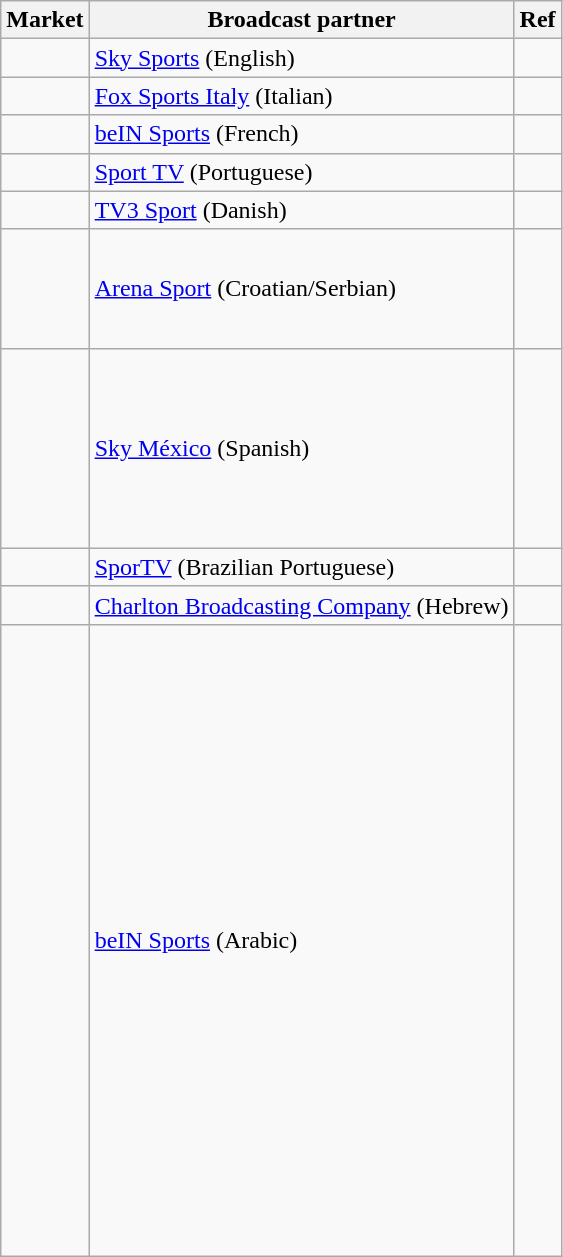<table class="wikitable">
<tr>
<th>Market</th>
<th>Broadcast partner</th>
<th>Ref</th>
</tr>
<tr>
<td> <br></td>
<td><a href='#'>Sky Sports</a> (English)</td>
<td></td>
</tr>
<tr>
<td></td>
<td><a href='#'>Fox Sports Italy</a> (Italian)</td>
<td></td>
</tr>
<tr>
<td></td>
<td><a href='#'>beIN Sports</a> (French)</td>
<td></td>
</tr>
<tr>
<td></td>
<td><a href='#'>Sport TV</a> (Portuguese)</td>
<td></td>
</tr>
<tr>
<td></td>
<td><a href='#'>TV3 Sport</a> (Danish)</td>
<td></td>
</tr>
<tr>
<td><br><br><br><br></td>
<td><a href='#'>Arena Sport</a> (Croatian/Serbian)</td>
<td></td>
</tr>
<tr>
<td><br><br><br><br><br><br><br></td>
<td><a href='#'>Sky México</a> (Spanish)</td>
<td></td>
</tr>
<tr>
<td></td>
<td><a href='#'>SporTV</a> (Brazilian Portuguese)</td>
<td></td>
</tr>
<tr>
<td></td>
<td><a href='#'>Charlton Broadcasting Company</a> (Hebrew)</td>
<td></td>
</tr>
<tr>
<td><br><br><br><br><br><br><br><br><br><br><br><br><br><br><br><br><br><br><br><br><br><br><br></td>
<td><a href='#'>beIN Sports</a> (Arabic)</td>
<td></td>
</tr>
</table>
